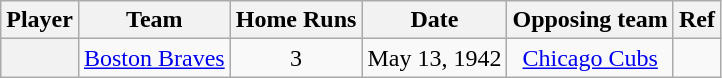<table class="wikitable sortable plainrowheaders" style="text-align:center;">
<tr>
<th scope="col">Player</th>
<th scope="col">Team</th>
<th scope="col">Home Runs</th>
<th scope="col">Date</th>
<th scope="col">Opposing team</th>
<th scope="col" class="unsortable">Ref</th>
</tr>
<tr>
<th scope="row" style="text-align:center"></th>
<td><a href='#'>Boston Braves</a></td>
<td>3</td>
<td>May 13, 1942</td>
<td><a href='#'>Chicago Cubs</a></td>
<td></td>
</tr>
</table>
